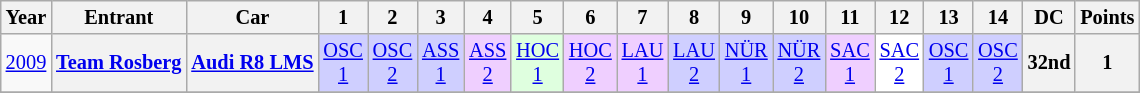<table class="wikitable" style="text-align:center; font-size:85%">
<tr>
<th>Year</th>
<th>Entrant</th>
<th>Car</th>
<th>1</th>
<th>2</th>
<th>3</th>
<th>4</th>
<th>5</th>
<th>6</th>
<th>7</th>
<th>8</th>
<th>9</th>
<th>10</th>
<th>11</th>
<th>12</th>
<th>13</th>
<th>14</th>
<th>DC</th>
<th>Points</th>
</tr>
<tr>
<td><a href='#'>2009</a></td>
<th nowrap><a href='#'>Team Rosberg</a></th>
<th nowrap><a href='#'>Audi R8 LMS</a></th>
<td style="background:#CFCFFF;"><a href='#'>OSC<br>1</a><br></td>
<td style="background:#CFCFFF;"><a href='#'>OSC<br>2</a><br></td>
<td style="background:#CFCFFF;"><a href='#'>ASS<br>1</a><br></td>
<td style="background:#EFCFFF;"><a href='#'>ASS<br>2</a><br></td>
<td style="background:#DFFFDF;"><a href='#'>HOC<br>1</a><br></td>
<td style="background:#EFCFFF;"><a href='#'>HOC<br>2</a><br></td>
<td style="background:#EFCFFF;"><a href='#'>LAU<br>1</a><br></td>
<td style="background:#CFCFFF;"><a href='#'>LAU<br>2</a><br></td>
<td style="background:#CFCFFF;"><a href='#'>NÜR<br>1</a><br></td>
<td style="background:#CFCFFF;"><a href='#'>NÜR<br>2</a><br></td>
<td style="background:#EFCFFF;"><a href='#'>SAC<br>1</a><br></td>
<td style="background:#FFFFFF;"><a href='#'>SAC<br>2</a><br></td>
<td style="background:#CFCFFF;"><a href='#'>OSC<br>1</a><br></td>
<td style="background:#CFCFFF;"><a href='#'>OSC<br>2</a><br></td>
<th>32nd</th>
<th>1</th>
</tr>
<tr>
</tr>
</table>
